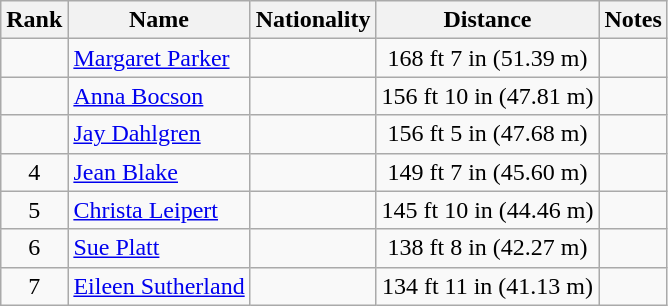<table class="wikitable sortable" style=" text-align:center;">
<tr>
<th scope="col">Rank</th>
<th scope="col">Name</th>
<th scope="col">Nationality</th>
<th scope="col">Distance</th>
<th scope="col">Notes</th>
</tr>
<tr>
<td></td>
<td style="text-align: left;"><a href='#'>Margaret Parker</a></td>
<td style="text-align: left;"></td>
<td>168 ft 7 in (51.39 m)</td>
<td></td>
</tr>
<tr>
<td></td>
<td style="text-align: left;"><a href='#'>Anna Bocson</a></td>
<td style="text-align: left;"></td>
<td>156 ft 10 in (47.81 m)</td>
<td></td>
</tr>
<tr>
<td></td>
<td style="text-align: left;"><a href='#'>Jay Dahlgren</a></td>
<td style="text-align: left;"></td>
<td>156 ft 5 in (47.68 m)</td>
<td></td>
</tr>
<tr>
<td>4</td>
<td style="text-align: left;"><a href='#'>Jean Blake</a></td>
<td style="text-align: left;"></td>
<td>149 ft 7 in (45.60 m)</td>
<td></td>
</tr>
<tr>
<td>5</td>
<td style="text-align: left;"><a href='#'>Christa Leipert</a></td>
<td style="text-align: left;"></td>
<td>145 ft 10 in (44.46 m)</td>
<td></td>
</tr>
<tr>
<td>6</td>
<td style="text-align: left;"><a href='#'>Sue Platt</a></td>
<td style="text-align: left;"></td>
<td>138 ft 8 in (42.27 m)</td>
<td></td>
</tr>
<tr>
<td>7</td>
<td style="text-align: left;"><a href='#'>Eileen Sutherland</a></td>
<td style="text-align: left;"></td>
<td>134 ft 11 in (41.13 m)</td>
<td></td>
</tr>
</table>
